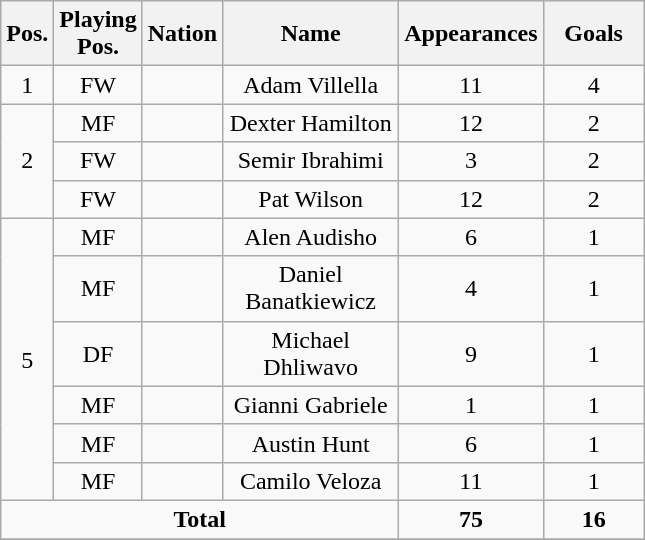<table class="wikitable sortable" style="font-size:100%; text-align:center">
<tr>
<th width=15>Pos.</th>
<th width=15>Playing Pos.</th>
<th width=15>Nation</th>
<th width=110>Name</th>
<th width=50>Appearances</th>
<th width=60>Goals</th>
</tr>
<tr>
<td>1</td>
<td>FW</td>
<td></td>
<td>Adam Villella</td>
<td>11</td>
<td>4</td>
</tr>
<tr>
<td rowspan=3>2</td>
<td>MF</td>
<td></td>
<td>Dexter Hamilton</td>
<td>12</td>
<td>2</td>
</tr>
<tr>
<td>FW</td>
<td></td>
<td>Semir Ibrahimi</td>
<td>3</td>
<td>2</td>
</tr>
<tr>
<td>FW</td>
<td></td>
<td>Pat Wilson</td>
<td>12</td>
<td>2</td>
</tr>
<tr>
<td rowspan=6>5</td>
<td>MF</td>
<td></td>
<td>Alen Audisho</td>
<td>6</td>
<td>1</td>
</tr>
<tr>
<td>MF</td>
<td></td>
<td>Daniel Banatkiewicz</td>
<td>4</td>
<td>1</td>
</tr>
<tr>
<td>DF</td>
<td></td>
<td>Michael Dhliwavo</td>
<td>9</td>
<td>1</td>
</tr>
<tr>
<td>MF</td>
<td></td>
<td>Gianni Gabriele</td>
<td>1</td>
<td>1</td>
</tr>
<tr>
<td>MF</td>
<td></td>
<td>Austin Hunt</td>
<td>6</td>
<td>1</td>
</tr>
<tr>
<td>MF</td>
<td></td>
<td>Camilo Veloza</td>
<td>11</td>
<td>1</td>
</tr>
<tr>
<td colspan=4><strong>Total</strong></td>
<td><strong>75</strong></td>
<td><strong>16</strong></td>
</tr>
<tr>
</tr>
</table>
